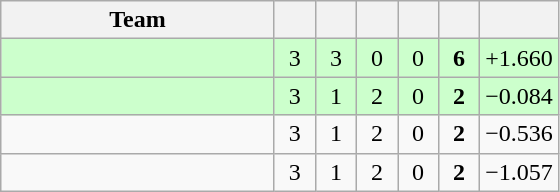<table class="wikitable" style="text-align:center;">
<tr>
<th width=175>Team</th>
<th style="width:20px;"></th>
<th style="width:20px;"></th>
<th style="width:20px;"></th>
<th style="width:20px;"></th>
<th style="width:20px;"></th>
<th style="width:20px;"></th>
</tr>
<tr style="background:#cfc">
<td align=left></td>
<td>3</td>
<td>3</td>
<td>0</td>
<td>0</td>
<td><strong>6</strong></td>
<td>+1.660</td>
</tr>
<tr style="background:#cfc">
<td align=left></td>
<td>3</td>
<td>1</td>
<td>2</td>
<td>0</td>
<td><strong>2</strong></td>
<td>−0.084</td>
</tr>
<tr>
<td align=left></td>
<td>3</td>
<td>1</td>
<td>2</td>
<td>0</td>
<td><strong>2</strong></td>
<td>−0.536</td>
</tr>
<tr>
<td align=left></td>
<td>3</td>
<td>1</td>
<td>2</td>
<td>0</td>
<td><strong>2</strong></td>
<td>−1.057</td>
</tr>
</table>
